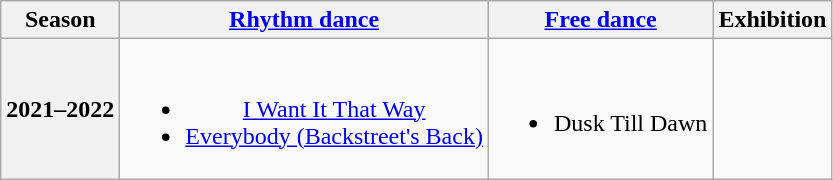<table class=wikitable style=text-align:center>
<tr>
<th>Season</th>
<th><a href='#'>Rhythm dance</a></th>
<th><a href='#'>Free dance</a></th>
<th>Exhibition</th>
</tr>
<tr>
<th>2021–2022</th>
<td><br><ul><li><a href='#'>I Want It That Way</a></li><li><a href='#'>Everybody (Backstreet's Back)</a> <br> </li></ul></td>
<td><br><ul><li>Dusk Till Dawn <br> </li></ul></td>
<td></td>
</tr>
</table>
